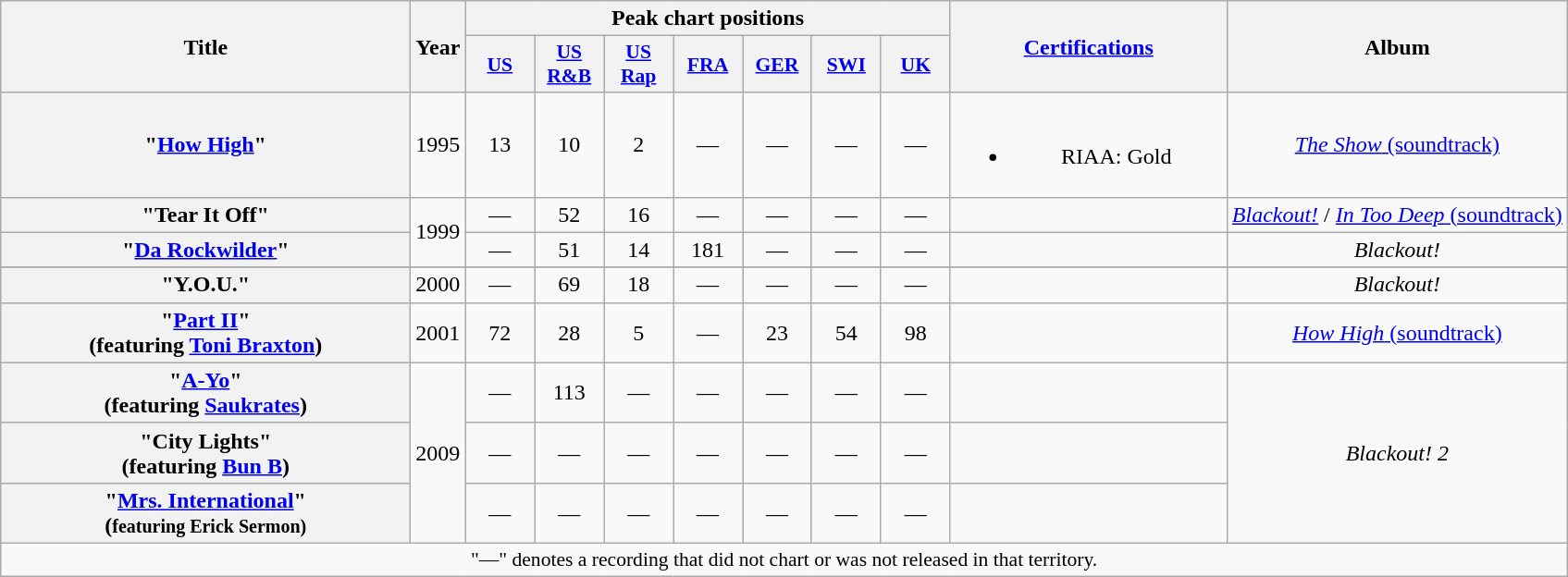<table class="wikitable plainrowheaders" style="text-align:center;">
<tr>
<th scope="col" rowspan="2" style="width:18em;">Title</th>
<th scope="col" rowspan="2">Year</th>
<th scope="col" colspan="7">Peak chart positions</th>
<th scope="col" rowspan="2" style="width:12em;"><a href='#'>Certifications</a></th>
<th scope="col" rowspan="2">Album</th>
</tr>
<tr>
<th scope="col" style="width:3em;font-size:90%;"><a href='#'>US</a><br></th>
<th scope="col" style="width:3em;font-size:90%;"><a href='#'>US<br>R&B</a><br></th>
<th scope="col" style="width:3em;font-size:90%;"><a href='#'>US<br>Rap</a><br></th>
<th scope="col" style="width:3em;font-size:90%;"><a href='#'>FRA</a><br></th>
<th scope="col" style="width:3em;font-size:90%;"><a href='#'>GER</a><br></th>
<th scope="col" style="width:3em;font-size:90%;"><a href='#'>SWI</a><br></th>
<th scope="col" style="width:3em;font-size:90%;"><a href='#'>UK</a><br></th>
</tr>
<tr>
<th scope="row">"<a href='#'>How High</a>"</th>
<td>1995</td>
<td>13</td>
<td>10</td>
<td>2</td>
<td>—</td>
<td>—</td>
<td>—</td>
<td>—</td>
<td><br><ul><li>RIAA: Gold</li></ul></td>
<td><a href='#'><em>The Show</em> (soundtrack)</a></td>
</tr>
<tr>
<th scope="row">"Tear It Off"</th>
<td rowspan="2">1999</td>
<td>—</td>
<td>52</td>
<td>16</td>
<td>—</td>
<td>—</td>
<td>—</td>
<td>—</td>
<td></td>
<td><em><a href='#'>Blackout!</a></em> / <a href='#'><em>In Too Deep</em> (soundtrack)</a></td>
</tr>
<tr>
<th scope="row">"<a href='#'>Da Rockwilder</a>"</th>
<td>—</td>
<td>51</td>
<td>14</td>
<td>181</td>
<td>—</td>
<td>—</td>
<td>—</td>
<td></td>
<td><em>Blackout!</em></td>
</tr>
<tr>
</tr>
<tr>
<th scope="row">"Y.O.U."</th>
<td>2000</td>
<td>—</td>
<td>69</td>
<td>18</td>
<td>—</td>
<td>—</td>
<td>—</td>
<td>—</td>
<td></td>
<td><em>Blackout!</em></td>
</tr>
<tr>
<th scope="row">"<a href='#'>Part II</a>"<br><span>(featuring <a href='#'>Toni Braxton</a>)</span></th>
<td>2001</td>
<td>72</td>
<td>28</td>
<td>5</td>
<td>—</td>
<td>23</td>
<td>54</td>
<td>98</td>
<td></td>
<td><a href='#'><em>How High</em> (soundtrack)</a></td>
</tr>
<tr>
<th scope="row">"<a href='#'>A-Yo</a>"<br><span>(featuring <a href='#'>Saukrates</a>)</span></th>
<td rowspan="3">2009</td>
<td>—</td>
<td>113</td>
<td>—</td>
<td>—</td>
<td>—</td>
<td>—</td>
<td>—</td>
<td></td>
<td rowspan="3"><em>Blackout! 2</em></td>
</tr>
<tr>
<th scope="row">"City Lights"<br><span>(featuring <a href='#'>Bun B</a>)</span></th>
<td>—</td>
<td>—</td>
<td>—</td>
<td>—</td>
<td>—</td>
<td>—</td>
<td>—</td>
<td></td>
</tr>
<tr>
<th scope="row">"<a href='#'>Mrs. International</a>"<br>(<small>featuring Erick Sermon)</small></th>
<td>—</td>
<td>—</td>
<td>—</td>
<td>—</td>
<td>—</td>
<td>—</td>
<td>—</td>
<td></td>
</tr>
<tr>
<td colspan="14" style="font-size:90%">"—" denotes a recording that did not chart or was not released in that territory.</td>
</tr>
</table>
